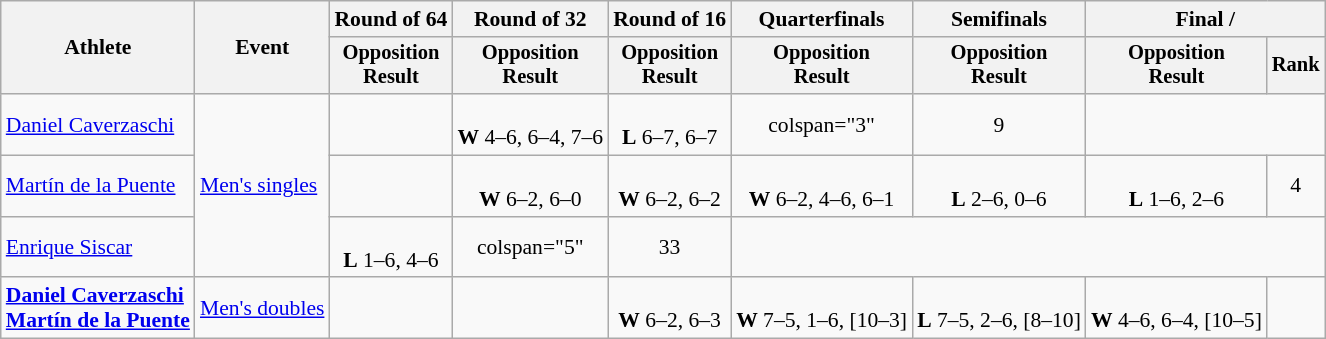<table class="wikitable" style="font-size:90%;">
<tr>
<th rowspan=2>Athlete</th>
<th rowspan=2>Event</th>
<th>Round of 64</th>
<th>Round of 32</th>
<th>Round of 16</th>
<th>Quarterfinals</th>
<th>Semifinals</th>
<th colspan=2>Final / </th>
</tr>
<tr style="font-size:95%">
<th>Opposition<br>Result</th>
<th>Opposition<br>Result</th>
<th>Opposition<br>Result</th>
<th>Opposition<br>Result</th>
<th>Opposition<br>Result</th>
<th>Opposition<br>Result</th>
<th>Rank</th>
</tr>
<tr align=center>
<td align=left><a href='#'>Daniel Caverzaschi</a></td>
<td align=left rowspan=3><a href='#'>Men's singles</a></td>
<td></td>
<td><br><strong>W</strong> 4–6, 6–4, 7–6</td>
<td><br><strong>L</strong> 6–7, 6–7</td>
<td>colspan="3" </td>
<td>9</td>
</tr>
<tr align=center>
<td align=left><a href='#'>Martín de la Puente</a></td>
<td></td>
<td><br><strong>W</strong> 6–2, 6–0</td>
<td><br><strong>W</strong> 6–2, 6–2</td>
<td><br><strong>W</strong> 6–2, 4–6, 6–1</td>
<td><br><strong>L</strong> 2–6, 0–6</td>
<td><br><strong>L</strong> 1–6, 2–6</td>
<td>4</td>
</tr>
<tr align=center>
<td align=left><a href='#'>Enrique Siscar</a></td>
<td><br><strong>L</strong> 1–6, 4–6</td>
<td>colspan="5" </td>
<td>33</td>
</tr>
<tr align=center>
<td align=left><strong><a href='#'>Daniel Caverzaschi</a><br><a href='#'>Martín de la Puente</a></strong></td>
<td align=left><a href='#'>Men's doubles</a></td>
<td></td>
<td></td>
<td><br><strong>W</strong> 6–2, 6–3</td>
<td><br><strong>W</strong> 7–5, 1–6, [10–3]</td>
<td><br><strong>L</strong> 7–5, 2–6, [8–10]</td>
<td><br><strong>W</strong> 4–6, 6–4, [10–5]</td>
<td></td>
</tr>
</table>
